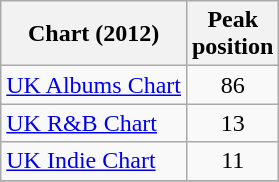<table class="wikitable">
<tr>
<th align="center">Chart (2012)</th>
<th align="center">Peak<br>position</th>
</tr>
<tr>
<td align="left"><a href='#'>UK Albums Chart</a></td>
<td align="center">86</td>
</tr>
<tr>
<td align="left"><a href='#'>UK R&B Chart</a></td>
<td align="center">13</td>
</tr>
<tr>
<td align="left"><a href='#'>UK Indie Chart</a></td>
<td align="center">11</td>
</tr>
<tr>
</tr>
</table>
